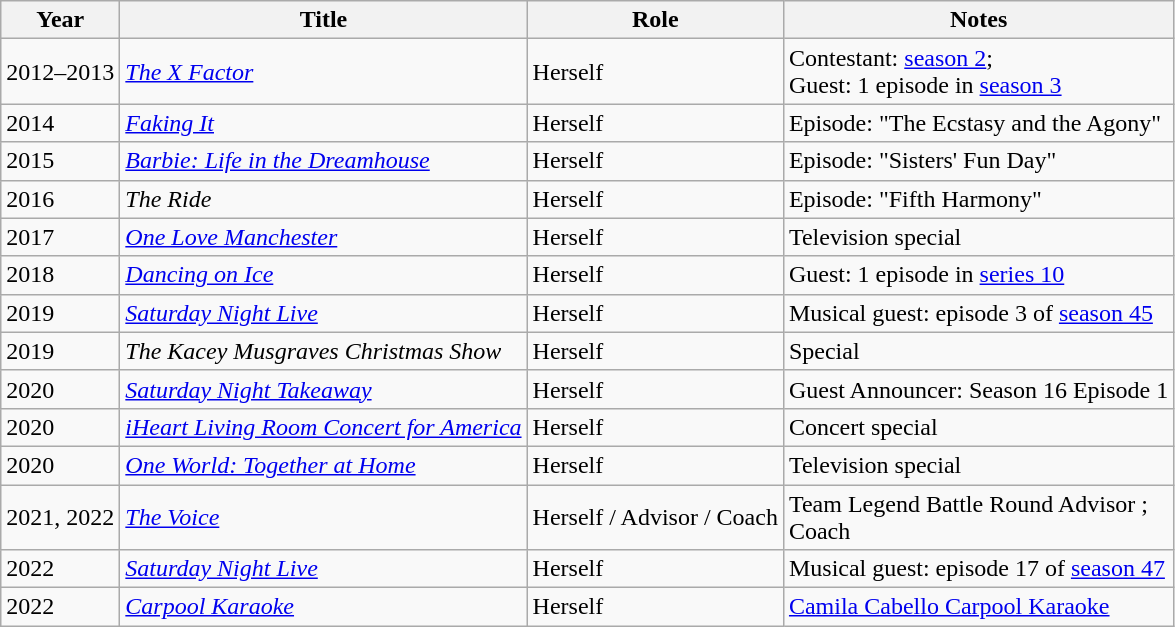<table class="wikitable sortable">
<tr>
<th>Year</th>
<th>Title</th>
<th>Role</th>
<th>Notes</th>
</tr>
<tr>
<td>2012–2013</td>
<td><em><a href='#'>The X Factor</a></em></td>
<td>Herself</td>
<td>Contestant: <a href='#'>season 2</a>;<br>Guest: 1 episode in <a href='#'>season 3</a></td>
</tr>
<tr>
<td>2014</td>
<td><em><a href='#'>Faking It</a></em></td>
<td>Herself</td>
<td>Episode: "The Ecstasy and the Agony"</td>
</tr>
<tr>
<td>2015</td>
<td><em><a href='#'>Barbie: Life in the Dreamhouse</a></em></td>
<td>Herself</td>
<td>Episode: "Sisters' Fun Day"</td>
</tr>
<tr>
<td>2016</td>
<td><em>The Ride</em></td>
<td>Herself</td>
<td>Episode: "Fifth Harmony"</td>
</tr>
<tr>
<td>2017</td>
<td><em><a href='#'>One Love Manchester</a></em></td>
<td>Herself</td>
<td>Television special</td>
</tr>
<tr>
<td>2018</td>
<td><em><a href='#'>Dancing on Ice</a></em></td>
<td>Herself</td>
<td>Guest: 1 episode in <a href='#'>series 10</a></td>
</tr>
<tr>
<td>2019</td>
<td><em><a href='#'>Saturday Night Live</a></em></td>
<td>Herself</td>
<td>Musical guest: episode 3 of <a href='#'>season 45</a></td>
</tr>
<tr>
<td>2019</td>
<td><em>The Kacey Musgraves Christmas Show</em></td>
<td>Herself</td>
<td>Special</td>
</tr>
<tr>
<td>2020</td>
<td><em><a href='#'>Saturday Night Takeaway</a></em></td>
<td>Herself</td>
<td>Guest Announcer: Season 16 Episode 1</td>
</tr>
<tr>
<td>2020</td>
<td><em><a href='#'>iHeart Living Room Concert for America</a></em></td>
<td>Herself</td>
<td>Concert special</td>
</tr>
<tr>
<td>2020</td>
<td><em><a href='#'>One World: Together at Home</a></em></td>
<td>Herself</td>
<td>Television special</td>
</tr>
<tr>
<td>2021, 2022</td>
<td><em><a href='#'>The Voice</a></em></td>
<td>Herself / Advisor / Coach</td>
<td>Team Legend Battle Round Advisor ;<br>Coach </td>
</tr>
<tr>
<td>2022</td>
<td><em><a href='#'>Saturday Night Live</a></em></td>
<td>Herself</td>
<td>Musical guest: episode 17 of <a href='#'>season 47</a></td>
</tr>
<tr>
<td>2022</td>
<td><em><a href='#'>Carpool Karaoke</a></em></td>
<td>Herself</td>
<td><a href='#'>Camila Cabello Carpool Karaoke</a></td>
</tr>
</table>
